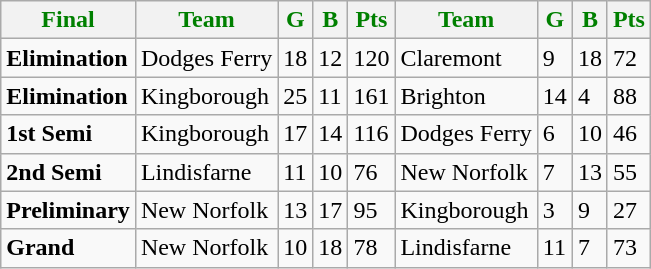<table class="wikitable">
<tr>
<th style="color:green">Final</th>
<th style="color:green">Team</th>
<th style="color:green">G</th>
<th style="color:green">B</th>
<th style="color:green">Pts</th>
<th style="color:green">Team</th>
<th style="color:green">G</th>
<th style="color:green">B</th>
<th style="color:green">Pts</th>
</tr>
<tr>
<td><strong>Elimination</strong></td>
<td>Dodges Ferry</td>
<td>18</td>
<td>12</td>
<td>120</td>
<td>Claremont</td>
<td>9</td>
<td>18</td>
<td>72</td>
</tr>
<tr>
<td><strong>Elimination</strong></td>
<td>Kingborough</td>
<td>25</td>
<td>11</td>
<td>161</td>
<td>Brighton</td>
<td>14</td>
<td>4</td>
<td>88</td>
</tr>
<tr>
<td><strong>1st Semi</strong></td>
<td>Kingborough</td>
<td>17</td>
<td>14</td>
<td>116</td>
<td>Dodges Ferry</td>
<td>6</td>
<td>10</td>
<td>46</td>
</tr>
<tr>
<td><strong>2nd Semi</strong></td>
<td>Lindisfarne</td>
<td>11</td>
<td>10</td>
<td>76</td>
<td>New Norfolk</td>
<td>7</td>
<td>13</td>
<td>55</td>
</tr>
<tr>
<td><strong>Preliminary</strong></td>
<td>New Norfolk</td>
<td>13</td>
<td>17</td>
<td>95</td>
<td>Kingborough</td>
<td>3</td>
<td>9</td>
<td>27</td>
</tr>
<tr>
<td><strong>Grand</strong></td>
<td>New Norfolk</td>
<td>10</td>
<td>18</td>
<td>78</td>
<td>Lindisfarne</td>
<td>11</td>
<td>7</td>
<td>73</td>
</tr>
</table>
